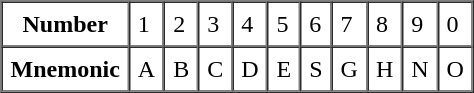<table border="1" cellspacing="0" cellpadding="5">
<tr>
<th>Number</th>
<td>1</td>
<td>2</td>
<td>3</td>
<td>4</td>
<td>5</td>
<td>6</td>
<td>7</td>
<td>8</td>
<td>9</td>
<td>0</td>
</tr>
<tr>
<th>Mnemonic</th>
<td>A</td>
<td>B</td>
<td>C</td>
<td>D</td>
<td>E</td>
<td>S</td>
<td>G</td>
<td>H</td>
<td>N</td>
<td>O</td>
</tr>
<tr>
</tr>
</table>
